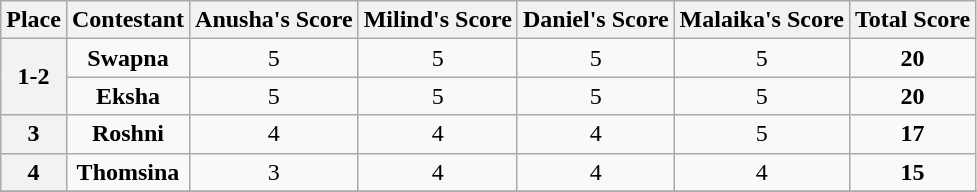<table class="wikitable" style="text-align:center">
<tr>
<th>Place</th>
<th>Contestant</th>
<th scope="col">Anusha's Score</th>
<th>Milind's Score</th>
<th>Daniel's Score</th>
<th>Malaika's Score</th>
<th>Total Score</th>
</tr>
<tr>
<th rowspan="2">1-2</th>
<td><strong>Swapna</strong></td>
<td>5</td>
<td>5</td>
<td>5</td>
<td>5</td>
<td><strong>20</strong></td>
</tr>
<tr>
<td><strong>Eksha</strong></td>
<td>5</td>
<td>5</td>
<td>5</td>
<td>5</td>
<td><strong>20</strong></td>
</tr>
<tr>
<th>3</th>
<td><strong>Roshni</strong></td>
<td>4</td>
<td>4</td>
<td>4</td>
<td>5</td>
<td><strong>17</strong></td>
</tr>
<tr>
<th>4</th>
<td><strong>Thomsina</strong></td>
<td>3</td>
<td>4</td>
<td>4</td>
<td>4</td>
<td><strong>15</strong></td>
</tr>
<tr>
</tr>
</table>
